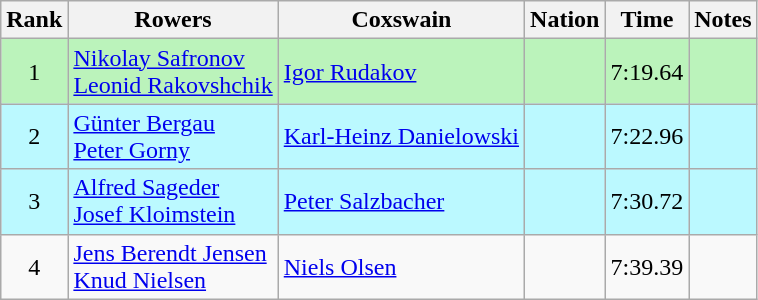<table class="wikitable sortable" style="text-align:center">
<tr>
<th>Rank</th>
<th>Rowers</th>
<th>Coxswain</th>
<th>Nation</th>
<th>Time</th>
<th>Notes</th>
</tr>
<tr bgcolor=bbf3bb>
<td>1</td>
<td align=left><a href='#'>Nikolay Safronov</a> <br> <a href='#'>Leonid Rakovshchik</a></td>
<td align=left><a href='#'>Igor Rudakov</a></td>
<td align=left></td>
<td>7:19.64</td>
<td></td>
</tr>
<tr bgcolor=bbf9ff>
<td>2</td>
<td align=left><a href='#'>Günter Bergau</a> <br> <a href='#'>Peter Gorny</a></td>
<td align=left><a href='#'>Karl-Heinz Danielowski</a></td>
<td align=left></td>
<td>7:22.96</td>
<td></td>
</tr>
<tr bgcolor=bbf9ff>
<td>3</td>
<td align=left><a href='#'>Alfred Sageder</a> <br> <a href='#'>Josef Kloimstein</a></td>
<td align=left><a href='#'>Peter Salzbacher</a></td>
<td align=left></td>
<td>7:30.72</td>
<td></td>
</tr>
<tr>
<td>4</td>
<td align=left><a href='#'>Jens Berendt Jensen</a> <br> <a href='#'>Knud Nielsen</a></td>
<td align=left><a href='#'>Niels Olsen</a></td>
<td align=left></td>
<td>7:39.39</td>
<td></td>
</tr>
</table>
